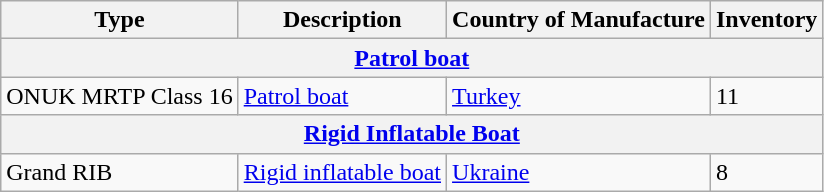<table class="wikitable">
<tr>
<th>Type</th>
<th>Description</th>
<th>Country of Manufacture</th>
<th>Inventory</th>
</tr>
<tr>
<th colspan="4"><a href='#'>Patrol boat</a></th>
</tr>
<tr>
<td>ONUK MRTP Class 16</td>
<td><a href='#'>Patrol boat</a></td>
<td> <a href='#'>Turkey</a></td>
<td>11</td>
</tr>
<tr>
<th colspan="4"><a href='#'>Rigid Inflatable Boat</a></th>
</tr>
<tr>
<td>Grand RIB</td>
<td><a href='#'>Rigid inflatable boat</a></td>
<td> <a href='#'>Ukraine</a></td>
<td>8</td>
</tr>
</table>
